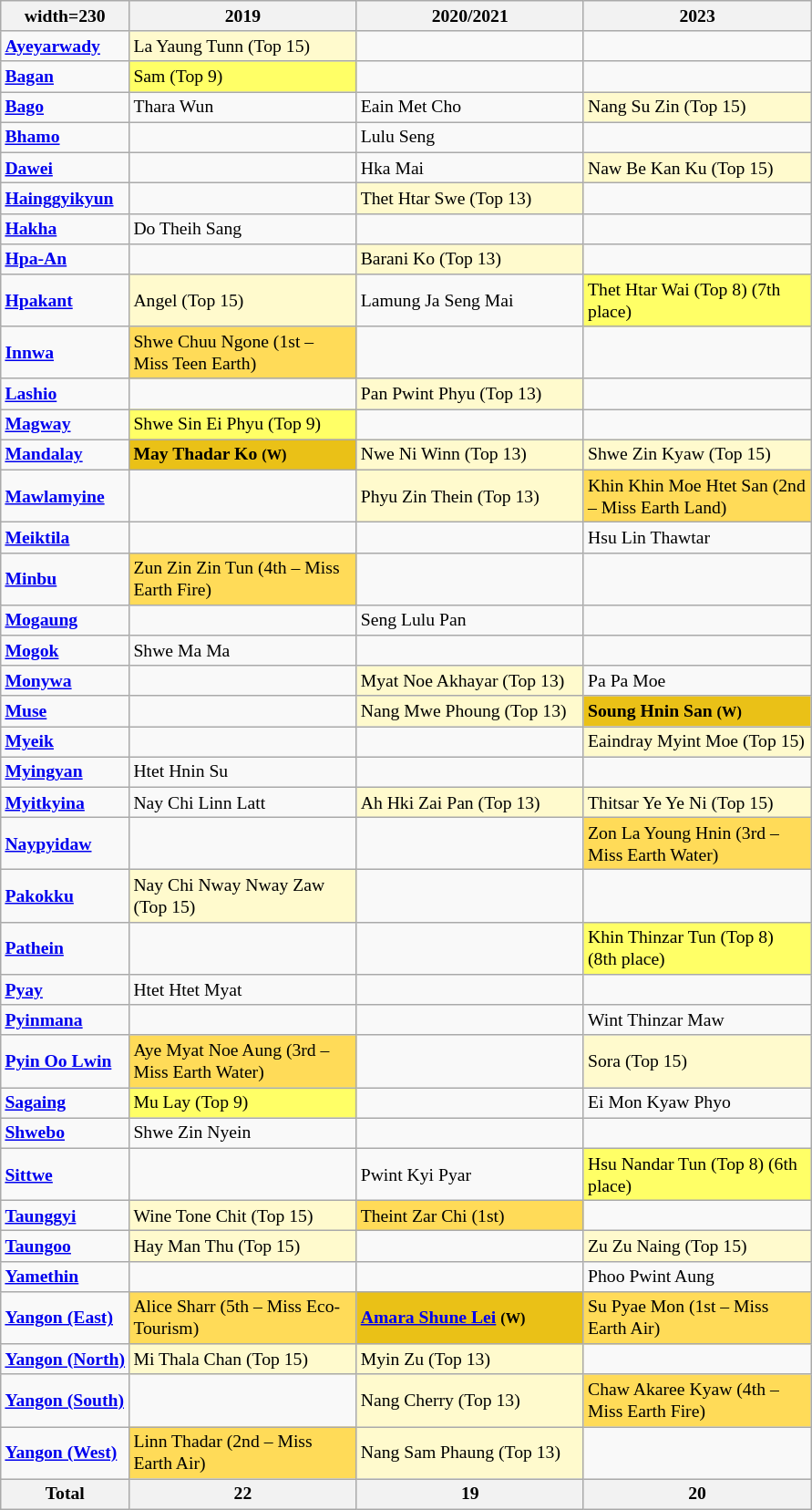<table class="wikitable" style="font-size: 82%";>
<tr>
<th>width=230 </th>
<th width="160">2019</th>
<th width="160">2020/2021</th>
<th width="160">2023</th>
</tr>
<tr>
<td><strong> <a href='#'>Ayeyarwady</a></strong></td>
<td bgcolor="#FFFACD">La Yaung Tunn (Top 15)</td>
<td></td>
<td></td>
</tr>
<tr>
<td><strong> <a href='#'>Bagan</a></strong></td>
<td bgcolor=#FFFF66>Sam (Top 9)</td>
<td></td>
<td></td>
</tr>
<tr>
<td><strong> <a href='#'>Bago</a></strong></td>
<td>Thara Wun</td>
<td>Eain Met Cho</td>
<td bgcolor="#FFFACD">Nang Su Zin (Top 15)</td>
</tr>
<tr>
<td><strong> <a href='#'>Bhamo</a></strong></td>
<td></td>
<td>Lulu Seng</td>
<td></td>
</tr>
<tr>
<td><strong> <a href='#'>Dawei</a></strong></td>
<td></td>
<td>Hka Mai</td>
<td bgcolor="#FFFACD">Naw Be Kan Ku (Top 15)</td>
</tr>
<tr>
<td><strong> <a href='#'>Hainggyikyun</a></strong></td>
<td></td>
<td bgcolor="#FFFACD">Thet Htar Swe (Top 13)</td>
<td></td>
</tr>
<tr>
<td><strong> <a href='#'>Hakha</a></strong></td>
<td>Do Theih Sang</td>
<td></td>
<td></td>
</tr>
<tr>
<td><strong> <a href='#'>Hpa-An</a></strong></td>
<td></td>
<td bgcolor="#FFFACD">Barani Ko (Top 13)</td>
<td></td>
</tr>
<tr>
<td><strong> <a href='#'>Hpakant</a></strong></td>
<td bgcolor="#FFFACD">Angel (Top 15)</td>
<td>Lamung Ja Seng Mai</td>
<td bgcolor=#FFFF66>Thet Htar Wai (Top 8) (7th place)</td>
</tr>
<tr>
<td><strong> <a href='#'>Innwa</a></strong></td>
<td bgcolor=#FFDB58>Shwe Chuu Ngone (1st – Miss Teen Earth)</td>
<td></td>
<td></td>
</tr>
<tr>
<td><strong> <a href='#'>Lashio</a></strong></td>
<td></td>
<td bgcolor="#FFFACD">Pan Pwint Phyu (Top 13)</td>
<td></td>
</tr>
<tr>
<td><strong> <a href='#'>Magway</a></strong></td>
<td bgcolor=#FFFF66>Shwe Sin Ei Phyu (Top 9)</td>
<td></td>
<td></td>
</tr>
<tr>
<td><strong> <a href='#'>Mandalay</a></strong></td>
<td bgcolor="#EAC117"><strong>May Thadar Ko <small>(W)</small></strong></td>
<td bgcolor="#FFFACD">Nwe Ni Winn (Top 13)</td>
<td bgcolor="#FFFACD">Shwe Zin Kyaw (Top 15)</td>
</tr>
<tr>
<td><strong> <a href='#'>Mawlamyine</a></strong></td>
<td></td>
<td bgcolor="#FFFACD">Phyu Zin Thein (Top 13)</td>
<td bgcolor=#FFDB58>Khin Khin Moe Htet San (2nd – Miss Earth Land)</td>
</tr>
<tr>
<td><strong> <a href='#'>Meiktila</a></strong></td>
<td></td>
<td></td>
<td>Hsu Lin Thawtar</td>
</tr>
<tr>
<td><strong> <a href='#'>Minbu</a></strong></td>
<td bgcolor=#FFDB58>Zun Zin Zin Tun (4th – Miss Earth Fire)</td>
<td></td>
<td></td>
</tr>
<tr>
<td><strong> <a href='#'>Mogaung</a></strong></td>
<td></td>
<td>Seng Lulu Pan</td>
<td></td>
</tr>
<tr>
<td><strong> <a href='#'>Mogok</a></strong></td>
<td>Shwe Ma Ma</td>
<td></td>
<td></td>
</tr>
<tr>
<td><strong> <a href='#'>Monywa</a></strong></td>
<td></td>
<td bgcolor="#FFFACD">Myat Noe Akhayar (Top 13)</td>
<td>Pa Pa Moe</td>
</tr>
<tr>
<td><strong> <a href='#'>Muse</a></strong></td>
<td></td>
<td bgcolor="#FFFACD">Nang Mwe Phoung (Top 13)</td>
<td bgcolor="#EAC117"><strong>Soung Hnin San <small>(W)</small></strong></td>
</tr>
<tr>
<td><strong> <a href='#'>Myeik</a></strong></td>
<td></td>
<td></td>
<td bgcolor="#FFFACD">Eaindray Myint Moe (Top 15)</td>
</tr>
<tr>
<td><strong> <a href='#'>Myingyan</a></strong></td>
<td>Htet Hnin Su</td>
<td></td>
<td></td>
</tr>
<tr>
<td><strong> <a href='#'>Myitkyina</a></strong></td>
<td>Nay Chi Linn Latt</td>
<td bgcolor="#FFFACD">Ah Hki Zai Pan (Top 13)</td>
<td bgcolor="#FFFACD">Thitsar Ye Ye Ni (Top 15)</td>
</tr>
<tr>
<td><strong> <a href='#'>Naypyidaw</a></strong></td>
<td></td>
<td></td>
<td bgcolor=#FFDB58>Zon La Young Hnin (3rd – Miss Earth Water)</td>
</tr>
<tr>
<td><strong> <a href='#'>Pakokku</a></strong></td>
<td bgcolor="#FFFACD">Nay Chi Nway Nway Zaw (Top 15)</td>
<td></td>
<td></td>
</tr>
<tr>
<td><strong> <a href='#'>Pathein</a></strong></td>
<td></td>
<td></td>
<td bgcolor=#FFFF66>Khin Thinzar Tun (Top 8) (8th place)</td>
</tr>
<tr>
<td><strong> <a href='#'>Pyay</a></strong></td>
<td>Htet Htet Myat</td>
<td></td>
<td></td>
</tr>
<tr>
<td><strong> <a href='#'>Pyinmana</a></strong></td>
<td></td>
<td></td>
<td>Wint Thinzar Maw</td>
</tr>
<tr>
<td><strong> <a href='#'>Pyin Oo Lwin</a></strong></td>
<td bgcolor=#FFDB58>Aye Myat Noe Aung (3rd – Miss Earth Water)</td>
<td></td>
<td bgcolor="#FFFACD">Sora (Top 15)</td>
</tr>
<tr>
<td><strong> <a href='#'>Sagaing</a></strong></td>
<td bgcolor=#FFFF66>Mu Lay (Top 9)</td>
<td></td>
<td>Ei Mon Kyaw Phyo</td>
</tr>
<tr>
<td><strong> <a href='#'>Shwebo</a></strong></td>
<td>Shwe Zin Nyein</td>
<td></td>
<td></td>
</tr>
<tr>
<td><strong> <a href='#'>Sittwe</a></strong></td>
<td></td>
<td>Pwint Kyi Pyar</td>
<td bgcolor=#FFFF66>Hsu Nandar Tun (Top 8) (6th place)</td>
</tr>
<tr>
<td><strong> <a href='#'>Taunggyi</a></strong></td>
<td bgcolor="#FFFACD">Wine Tone Chit (Top 15)</td>
<td bgcolor=#FFDB58>Theint Zar Chi (1st)</td>
<td></td>
</tr>
<tr>
<td><strong> <a href='#'>Taungoo</a></strong></td>
<td bgcolor="#FFFACD">Hay Man Thu (Top 15)</td>
<td></td>
<td bgcolor="#FFFACD">Zu Zu Naing (Top 15)</td>
</tr>
<tr>
<td><strong> <a href='#'>Yamethin</a></strong></td>
<td></td>
<td></td>
<td>Phoo Pwint Aung</td>
</tr>
<tr>
<td><strong> <a href='#'>Yangon (East)</a></strong></td>
<td bgcolor=#FFDB58>Alice Sharr (5th – Miss Eco-Tourism)</td>
<td bgcolor="#EAC117"><strong><a href='#'>Amara Shune Lei</a> <small>(W)</small></strong></td>
<td bgcolor=#FFDB58>Su Pyae Mon (1st – Miss Earth Air)</td>
</tr>
<tr>
<td><strong> <a href='#'>Yangon (North)</a></strong></td>
<td bgcolor="#FFFACD">Mi Thala Chan (Top 15)</td>
<td bgcolor="#FFFACD">Myin Zu (Top 13)</td>
<td></td>
</tr>
<tr>
<td><strong> <a href='#'>Yangon (South)</a></strong></td>
<td></td>
<td bgcolor="#FFFACD">Nang Cherry (Top 13)</td>
<td bgcolor=#FFDB58>Chaw Akaree Kyaw (4th – Miss Earth Fire)</td>
</tr>
<tr>
<td><strong> <a href='#'>Yangon (West)</a></strong></td>
<td bgcolor=#FFDB58>Linn Thadar (2nd – Miss Earth Air)</td>
<td bgcolor="#FFFACD">Nang Sam Phaung (Top 13)</td>
<td></td>
</tr>
<tr>
<th>Total</th>
<th>22</th>
<th>19</th>
<th>20</th>
</tr>
</table>
